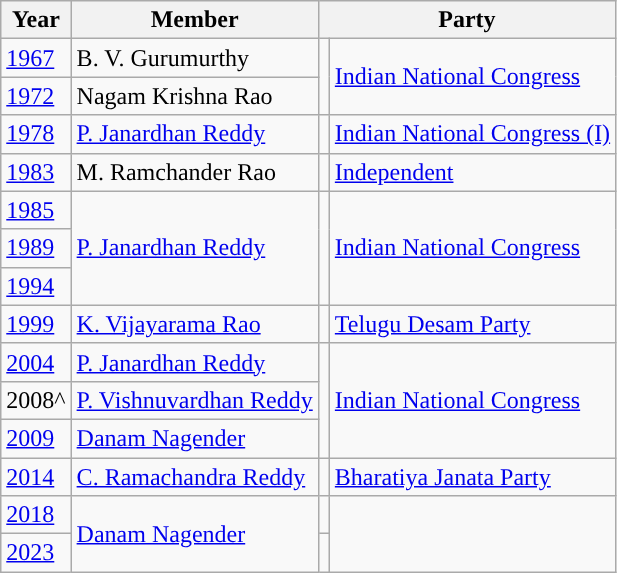<table class="wikitable">
<tr>
<th>Year</th>
<th>Member</th>
<th colspan="2">Party</th>
</tr>
<tr>
<td><a href='#'>1967</a></td>
<td>B. V. Gurumurthy</td>
<td rowspan="2" style="background-color: "></td>
<td rowspan="2"><a href='#'>Indian National Congress</a></td>
</tr>
<tr>
<td><a href='#'>1972</a></td>
<td>Nagam Krishna Rao</td>
</tr>
<tr>
<td><a href='#'>1978</a></td>
<td><a href='#'>P. Janardhan Reddy</a></td>
<td style="background-color: "></td>
<td><a href='#'>Indian National Congress (I)</a></td>
</tr>
<tr>
<td><a href='#'>1983</a></td>
<td>M. Ramchander Rao</td>
<td style="background-color: "></td>
<td><a href='#'>Independent</a></td>
</tr>
<tr>
<td><a href='#'>1985</a></td>
<td rowspan="3"><a href='#'>P. Janardhan Reddy</a></td>
<td rowspan="3" style="background-color: "></td>
<td rowspan="3"><a href='#'>Indian National Congress</a></td>
</tr>
<tr>
<td><a href='#'>1989</a></td>
</tr>
<tr>
<td><a href='#'>1994</a></td>
</tr>
<tr>
<td><a href='#'>1999</a></td>
<td><a href='#'>K. Vijayarama Rao</a></td>
<td style="background-color: "></td>
<td><a href='#'>Telugu Desam Party</a></td>
</tr>
<tr>
<td><a href='#'>2004</a></td>
<td><a href='#'>P. Janardhan Reddy</a></td>
<td rowspan="3" style="background-color: "></td>
<td rowspan="3"><a href='#'>Indian National Congress</a></td>
</tr>
<tr>
<td>2008^</td>
<td><a href='#'>P. Vishnuvardhan Reddy</a></td>
</tr>
<tr>
<td><a href='#'>2009</a></td>
<td><a href='#'>Danam Nagender</a></td>
</tr>
<tr>
<td><a href='#'>2014</a></td>
<td><a href='#'>C. Ramachandra Reddy</a></td>
<td style="background-color: "></td>
<td><a href='#'>Bharatiya Janata Party</a></td>
</tr>
<tr>
<td><a href='#'>2018</a></td>
<td rowspan=2><a href='#'>Danam Nagender</a></td>
<td></td>
</tr>
<tr>
<td><a href='#'>2023</a></td>
<td></td>
</tr>
</table>
